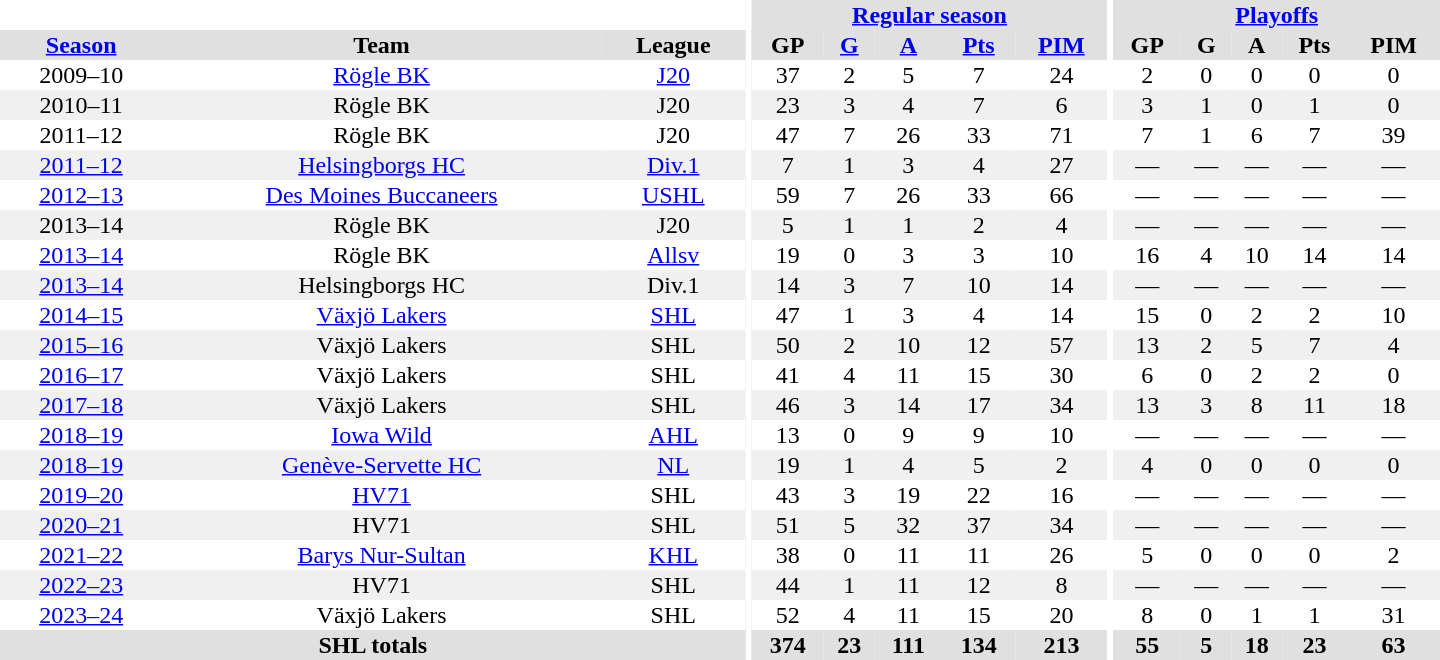<table border="0" cellpadding="1" cellspacing="0" style="text-align:center; width:60em">
<tr bgcolor="#e0e0e0">
<th colspan="3" bgcolor="#ffffff"></th>
<th rowspan="99" bgcolor="#ffffff"></th>
<th colspan="5"><a href='#'>Regular season</a></th>
<th rowspan="99" bgcolor="#ffffff"></th>
<th colspan="5"><a href='#'>Playoffs</a></th>
</tr>
<tr bgcolor="#e0e0e0">
<th><a href='#'>Season</a></th>
<th>Team</th>
<th>League</th>
<th>GP</th>
<th><a href='#'>G</a></th>
<th><a href='#'>A</a></th>
<th><a href='#'>Pts</a></th>
<th><a href='#'>PIM</a></th>
<th>GP</th>
<th>G</th>
<th>A</th>
<th>Pts</th>
<th>PIM</th>
</tr>
<tr>
<td>2009–10</td>
<td><a href='#'>Rögle BK</a></td>
<td><a href='#'>J20</a></td>
<td>37</td>
<td>2</td>
<td>5</td>
<td>7</td>
<td>24</td>
<td>2</td>
<td>0</td>
<td>0</td>
<td>0</td>
<td>0</td>
</tr>
<tr bgcolor="#f0f0f0">
<td>2010–11</td>
<td>Rögle BK</td>
<td>J20</td>
<td>23</td>
<td>3</td>
<td>4</td>
<td>7</td>
<td>6</td>
<td>3</td>
<td>1</td>
<td>0</td>
<td>1</td>
<td>0</td>
</tr>
<tr>
<td>2011–12</td>
<td>Rögle BK</td>
<td>J20</td>
<td>47</td>
<td>7</td>
<td>26</td>
<td>33</td>
<td>71</td>
<td>7</td>
<td>1</td>
<td>6</td>
<td>7</td>
<td>39</td>
</tr>
<tr bgcolor="#f0f0f0">
<td><a href='#'>2011–12</a></td>
<td><a href='#'>Helsingborgs HC</a></td>
<td><a href='#'>Div.1</a></td>
<td>7</td>
<td>1</td>
<td>3</td>
<td>4</td>
<td>27</td>
<td>—</td>
<td>—</td>
<td>—</td>
<td>—</td>
<td>—</td>
</tr>
<tr>
<td><a href='#'>2012–13</a></td>
<td><a href='#'>Des Moines Buccaneers</a></td>
<td><a href='#'>USHL</a></td>
<td>59</td>
<td>7</td>
<td>26</td>
<td>33</td>
<td>66</td>
<td>—</td>
<td>—</td>
<td>—</td>
<td>—</td>
<td>—</td>
</tr>
<tr bgcolor="#f0f0f0">
<td>2013–14</td>
<td>Rögle BK</td>
<td>J20</td>
<td>5</td>
<td>1</td>
<td>1</td>
<td>2</td>
<td>4</td>
<td>—</td>
<td>—</td>
<td>—</td>
<td>—</td>
<td>—</td>
</tr>
<tr>
<td><a href='#'>2013–14</a></td>
<td>Rögle BK</td>
<td><a href='#'>Allsv</a></td>
<td>19</td>
<td>0</td>
<td>3</td>
<td>3</td>
<td>10</td>
<td>16</td>
<td>4</td>
<td>10</td>
<td>14</td>
<td>14</td>
</tr>
<tr bgcolor="#f0f0f0">
<td><a href='#'>2013–14</a></td>
<td>Helsingborgs HC</td>
<td>Div.1</td>
<td>14</td>
<td>3</td>
<td>7</td>
<td>10</td>
<td>14</td>
<td>—</td>
<td>—</td>
<td>—</td>
<td>—</td>
<td>—</td>
</tr>
<tr>
<td><a href='#'>2014–15</a></td>
<td><a href='#'>Växjö Lakers</a></td>
<td><a href='#'>SHL</a></td>
<td>47</td>
<td>1</td>
<td>3</td>
<td>4</td>
<td>14</td>
<td>15</td>
<td>0</td>
<td>2</td>
<td>2</td>
<td>10</td>
</tr>
<tr bgcolor="#f0f0f0">
<td><a href='#'>2015–16</a></td>
<td>Växjö Lakers</td>
<td>SHL</td>
<td>50</td>
<td>2</td>
<td>10</td>
<td>12</td>
<td>57</td>
<td>13</td>
<td>2</td>
<td>5</td>
<td>7</td>
<td>4</td>
</tr>
<tr>
<td><a href='#'>2016–17</a></td>
<td>Växjö Lakers</td>
<td>SHL</td>
<td>41</td>
<td>4</td>
<td>11</td>
<td>15</td>
<td>30</td>
<td>6</td>
<td>0</td>
<td>2</td>
<td>2</td>
<td>0</td>
</tr>
<tr bgcolor="#f0f0f0">
<td><a href='#'>2017–18</a></td>
<td>Växjö Lakers</td>
<td>SHL</td>
<td>46</td>
<td>3</td>
<td>14</td>
<td>17</td>
<td>34</td>
<td>13</td>
<td>3</td>
<td>8</td>
<td>11</td>
<td>18</td>
</tr>
<tr>
<td><a href='#'>2018–19</a></td>
<td><a href='#'>Iowa Wild</a></td>
<td><a href='#'>AHL</a></td>
<td>13</td>
<td>0</td>
<td>9</td>
<td>9</td>
<td>10</td>
<td>—</td>
<td>—</td>
<td>—</td>
<td>—</td>
<td>—</td>
</tr>
<tr bgcolor="#f0f0f0">
<td><a href='#'>2018–19</a></td>
<td><a href='#'>Genève-Servette HC</a></td>
<td><a href='#'>NL</a></td>
<td>19</td>
<td>1</td>
<td>4</td>
<td>5</td>
<td>2</td>
<td>4</td>
<td>0</td>
<td>0</td>
<td>0</td>
<td>0</td>
</tr>
<tr>
<td><a href='#'>2019–20</a></td>
<td><a href='#'>HV71</a></td>
<td>SHL</td>
<td>43</td>
<td>3</td>
<td>19</td>
<td>22</td>
<td>16</td>
<td>—</td>
<td>—</td>
<td>—</td>
<td>—</td>
<td>—</td>
</tr>
<tr bgcolor="#f0f0f0">
<td><a href='#'>2020–21</a></td>
<td>HV71</td>
<td>SHL</td>
<td>51</td>
<td>5</td>
<td>32</td>
<td>37</td>
<td>34</td>
<td>—</td>
<td>—</td>
<td>—</td>
<td>—</td>
<td>—</td>
</tr>
<tr>
<td><a href='#'>2021–22</a></td>
<td><a href='#'>Barys Nur-Sultan</a></td>
<td><a href='#'>KHL</a></td>
<td>38</td>
<td>0</td>
<td>11</td>
<td>11</td>
<td>26</td>
<td>5</td>
<td>0</td>
<td>0</td>
<td>0</td>
<td>2</td>
</tr>
<tr bgcolor="#f0f0f0">
<td><a href='#'>2022–23</a></td>
<td>HV71</td>
<td>SHL</td>
<td>44</td>
<td>1</td>
<td>11</td>
<td>12</td>
<td>8</td>
<td>—</td>
<td>—</td>
<td>—</td>
<td>—</td>
<td>—</td>
</tr>
<tr>
<td><a href='#'>2023–24</a></td>
<td>Växjö Lakers</td>
<td>SHL</td>
<td>52</td>
<td>4</td>
<td>11</td>
<td>15</td>
<td>20</td>
<td>8</td>
<td>0</td>
<td>1</td>
<td>1</td>
<td>31</td>
</tr>
<tr bgcolor="#e0e0e0">
<th colspan="3">SHL totals</th>
<th>374</th>
<th>23</th>
<th>111</th>
<th>134</th>
<th>213</th>
<th>55</th>
<th>5</th>
<th>18</th>
<th>23</th>
<th>63</th>
</tr>
</table>
